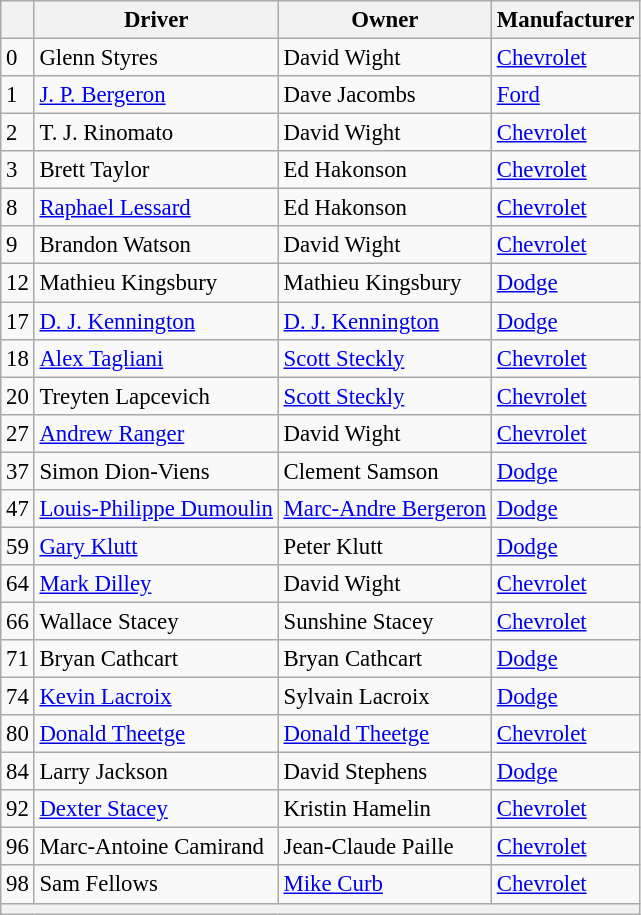<table class="wikitable" style="font-size:95%">
<tr>
<th></th>
<th>Driver</th>
<th>Owner</th>
<th>Manufacturer</th>
</tr>
<tr>
<td>0</td>
<td>Glenn Styres</td>
<td>David Wight</td>
<td><a href='#'>Chevrolet</a></td>
</tr>
<tr>
<td>1</td>
<td><a href='#'>J. P. Bergeron</a></td>
<td>Dave Jacombs</td>
<td><a href='#'>Ford</a></td>
</tr>
<tr>
<td>2</td>
<td>T. J. Rinomato</td>
<td>David Wight</td>
<td><a href='#'>Chevrolet</a></td>
</tr>
<tr>
<td>3</td>
<td>Brett Taylor</td>
<td>Ed Hakonson</td>
<td><a href='#'>Chevrolet</a></td>
</tr>
<tr>
<td>8</td>
<td><a href='#'>Raphael Lessard</a></td>
<td>Ed Hakonson</td>
<td><a href='#'>Chevrolet</a></td>
</tr>
<tr>
<td>9</td>
<td>Brandon Watson</td>
<td>David Wight</td>
<td><a href='#'>Chevrolet</a></td>
</tr>
<tr>
<td>12</td>
<td>Mathieu Kingsbury</td>
<td>Mathieu Kingsbury</td>
<td><a href='#'>Dodge</a></td>
</tr>
<tr>
<td>17</td>
<td><a href='#'>D. J. Kennington</a></td>
<td><a href='#'>D. J. Kennington</a></td>
<td><a href='#'>Dodge</a></td>
</tr>
<tr>
<td>18</td>
<td><a href='#'>Alex Tagliani</a></td>
<td><a href='#'>Scott Steckly</a></td>
<td><a href='#'>Chevrolet</a></td>
</tr>
<tr>
<td>20</td>
<td>Treyten Lapcevich</td>
<td><a href='#'>Scott Steckly</a></td>
<td><a href='#'>Chevrolet</a></td>
</tr>
<tr>
<td>27</td>
<td><a href='#'>Andrew Ranger</a></td>
<td>David Wight</td>
<td><a href='#'>Chevrolet</a></td>
</tr>
<tr>
<td>37</td>
<td>Simon Dion-Viens</td>
<td>Clement Samson</td>
<td><a href='#'>Dodge</a></td>
</tr>
<tr>
<td>47</td>
<td><a href='#'>Louis-Philippe Dumoulin</a></td>
<td><a href='#'>Marc-Andre Bergeron</a></td>
<td><a href='#'>Dodge</a></td>
</tr>
<tr>
<td>59</td>
<td><a href='#'>Gary Klutt</a></td>
<td>Peter Klutt</td>
<td><a href='#'>Dodge</a></td>
</tr>
<tr>
<td>64</td>
<td><a href='#'>Mark Dilley</a></td>
<td>David Wight</td>
<td><a href='#'>Chevrolet</a></td>
</tr>
<tr>
<td>66</td>
<td>Wallace Stacey</td>
<td>Sunshine Stacey</td>
<td><a href='#'>Chevrolet</a></td>
</tr>
<tr>
<td>71</td>
<td>Bryan Cathcart</td>
<td>Bryan Cathcart</td>
<td><a href='#'>Dodge</a></td>
</tr>
<tr>
<td>74</td>
<td><a href='#'>Kevin Lacroix</a></td>
<td>Sylvain Lacroix</td>
<td><a href='#'>Dodge</a></td>
</tr>
<tr>
<td>80</td>
<td><a href='#'>Donald Theetge</a></td>
<td><a href='#'>Donald Theetge</a></td>
<td><a href='#'>Chevrolet</a></td>
</tr>
<tr>
<td>84</td>
<td>Larry Jackson</td>
<td>David Stephens</td>
<td><a href='#'>Dodge</a></td>
</tr>
<tr>
<td>92</td>
<td><a href='#'>Dexter Stacey</a></td>
<td>Kristin Hamelin</td>
<td><a href='#'>Chevrolet</a></td>
</tr>
<tr>
<td>96</td>
<td>Marc-Antoine Camirand</td>
<td>Jean-Claude Paille</td>
<td><a href='#'>Chevrolet</a></td>
</tr>
<tr>
<td>98</td>
<td>Sam Fellows</td>
<td><a href='#'>Mike Curb</a></td>
<td><a href='#'>Chevrolet</a></td>
</tr>
<tr>
<th colspan="7"></th>
</tr>
</table>
